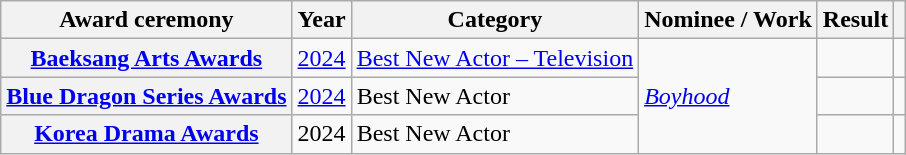<table class="wikitable plainrowheaders sortable">
<tr>
<th scope="col">Award ceremony</th>
<th scope="col">Year</th>
<th scope="col">Category</th>
<th scope="col">Nominee / Work</th>
<th scope="col">Result</th>
<th scope="col" class="unsortable"></th>
</tr>
<tr>
<th scope="row"><a href='#'>Baeksang Arts Awards</a></th>
<td style="text-align:center"><a href='#'>2024</a></td>
<td><a href='#'>Best New Actor – Television</a></td>
<td rowspan="3"><em><a href='#'>Boyhood</a></em></td>
<td></td>
<td style="text-align:center"></td>
</tr>
<tr>
<th scope="row"><a href='#'>Blue Dragon Series Awards</a></th>
<td style="text-align:center"><a href='#'>2024</a></td>
<td>Best New Actor</td>
<td></td>
<td style="text-align:center"></td>
</tr>
<tr>
<th scope="row"><a href='#'>Korea Drama Awards</a></th>
<td style="text-align:center">2024</td>
<td>Best New Actor</td>
<td></td>
<td style="text-align:center"></td>
</tr>
</table>
